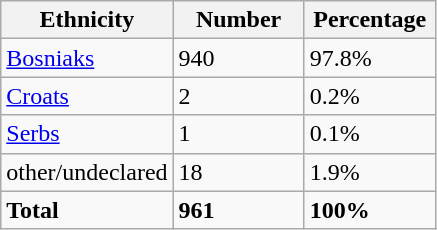<table class="wikitable">
<tr>
<th width="100px">Ethnicity</th>
<th width="80px">Number</th>
<th width="80px">Percentage</th>
</tr>
<tr>
<td><a href='#'>Bosniaks</a></td>
<td>940</td>
<td>97.8%</td>
</tr>
<tr>
<td><a href='#'>Croats</a></td>
<td>2</td>
<td>0.2%</td>
</tr>
<tr>
<td><a href='#'>Serbs</a></td>
<td>1</td>
<td>0.1%</td>
</tr>
<tr>
<td>other/undeclared</td>
<td>18</td>
<td>1.9%</td>
</tr>
<tr>
<td><strong>Total</strong></td>
<td><strong>961</strong></td>
<td><strong>100%</strong></td>
</tr>
</table>
